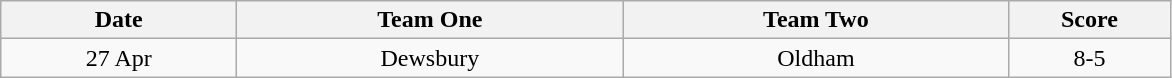<table class="wikitable" style="text-align: center">
<tr>
<th width=150>Date</th>
<th width=250>Team One</th>
<th width=250>Team Two</th>
<th width=100>Score</th>
</tr>
<tr>
<td>27 Apr</td>
<td>Dewsbury</td>
<td>Oldham</td>
<td>8-5</td>
</tr>
</table>
